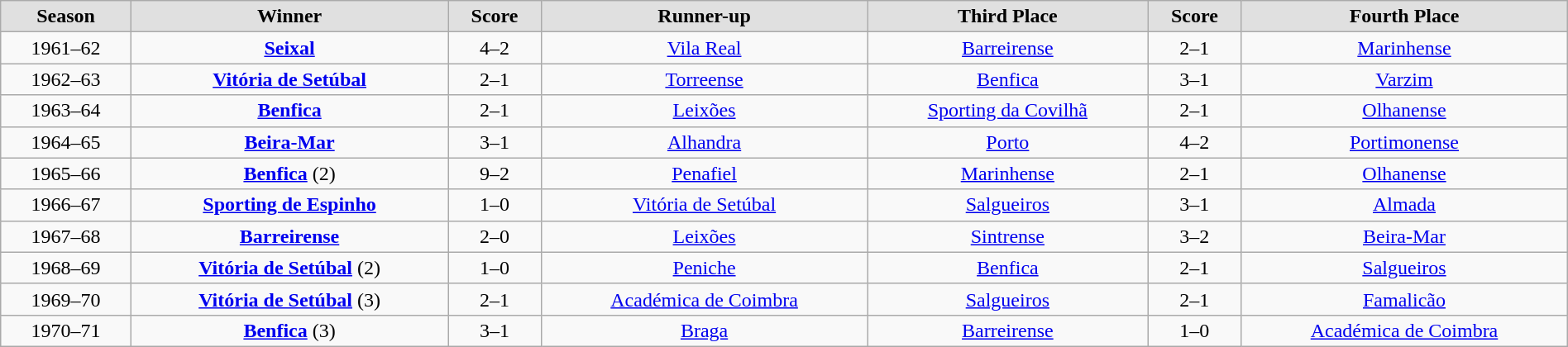<table class="wikitable" width=100% style="text-align: center;">
<tr bgcolor=#e0e0e0>
<td><strong>Season</strong></td>
<td><strong>Winner</strong></td>
<td><strong>Score</strong></td>
<td><strong>Runner-up</strong></td>
<td><strong>Third Place</strong></td>
<td><strong>Score</strong></td>
<td><strong>Fourth Place</strong></td>
</tr>
<tr>
<td>1961–62</td>
<td><strong><a href='#'>Seixal</a></strong></td>
<td>4–2</td>
<td><a href='#'>Vila Real</a></td>
<td><a href='#'>Barreirense</a></td>
<td>2–1</td>
<td><a href='#'>Marinhense</a></td>
</tr>
<tr>
<td>1962–63</td>
<td><strong><a href='#'>Vitória de Setúbal</a></strong></td>
<td>2–1</td>
<td><a href='#'>Torreense</a></td>
<td><a href='#'>Benfica</a></td>
<td>3–1</td>
<td><a href='#'>Varzim</a></td>
</tr>
<tr>
<td>1963–64</td>
<td><strong><a href='#'>Benfica</a></strong></td>
<td>2–1</td>
<td><a href='#'>Leixões</a></td>
<td><a href='#'>Sporting da Covilhã</a></td>
<td>2–1</td>
<td><a href='#'>Olhanense</a></td>
</tr>
<tr>
<td>1964–65</td>
<td><strong><a href='#'>Beira-Mar</a></strong></td>
<td>3–1</td>
<td><a href='#'>Alhandra</a></td>
<td><a href='#'>Porto</a></td>
<td>4–2</td>
<td><a href='#'>Portimonense</a></td>
</tr>
<tr>
<td>1965–66</td>
<td><strong><a href='#'>Benfica</a></strong> (2)</td>
<td>9–2</td>
<td><a href='#'>Penafiel</a></td>
<td><a href='#'>Marinhense</a></td>
<td>2–1</td>
<td><a href='#'>Olhanense</a></td>
</tr>
<tr>
<td>1966–67</td>
<td><strong><a href='#'>Sporting de Espinho</a></strong></td>
<td>1–0</td>
<td><a href='#'>Vitória de Setúbal</a></td>
<td><a href='#'>Salgueiros</a></td>
<td>3–1</td>
<td><a href='#'>Almada</a></td>
</tr>
<tr>
<td>1967–68</td>
<td><strong><a href='#'>Barreirense</a></strong></td>
<td>2–0</td>
<td><a href='#'>Leixões</a></td>
<td><a href='#'>Sintrense</a></td>
<td>3–2</td>
<td><a href='#'>Beira-Mar</a></td>
</tr>
<tr>
<td>1968–69</td>
<td><strong><a href='#'>Vitória de Setúbal</a></strong> (2)</td>
<td>1–0</td>
<td><a href='#'>Peniche</a></td>
<td><a href='#'>Benfica</a></td>
<td>2–1</td>
<td><a href='#'>Salgueiros</a></td>
</tr>
<tr>
<td>1969–70</td>
<td><strong><a href='#'>Vitória de Setúbal</a></strong> (3)</td>
<td>2–1</td>
<td><a href='#'>Académica de Coimbra</a></td>
<td><a href='#'>Salgueiros</a></td>
<td>2–1</td>
<td><a href='#'>Famalicão</a></td>
</tr>
<tr>
<td>1970–71</td>
<td><strong><a href='#'>Benfica</a></strong> (3)</td>
<td>3–1</td>
<td><a href='#'>Braga</a></td>
<td><a href='#'>Barreirense</a></td>
<td>1–0</td>
<td><a href='#'>Académica de Coimbra</a></td>
</tr>
</table>
